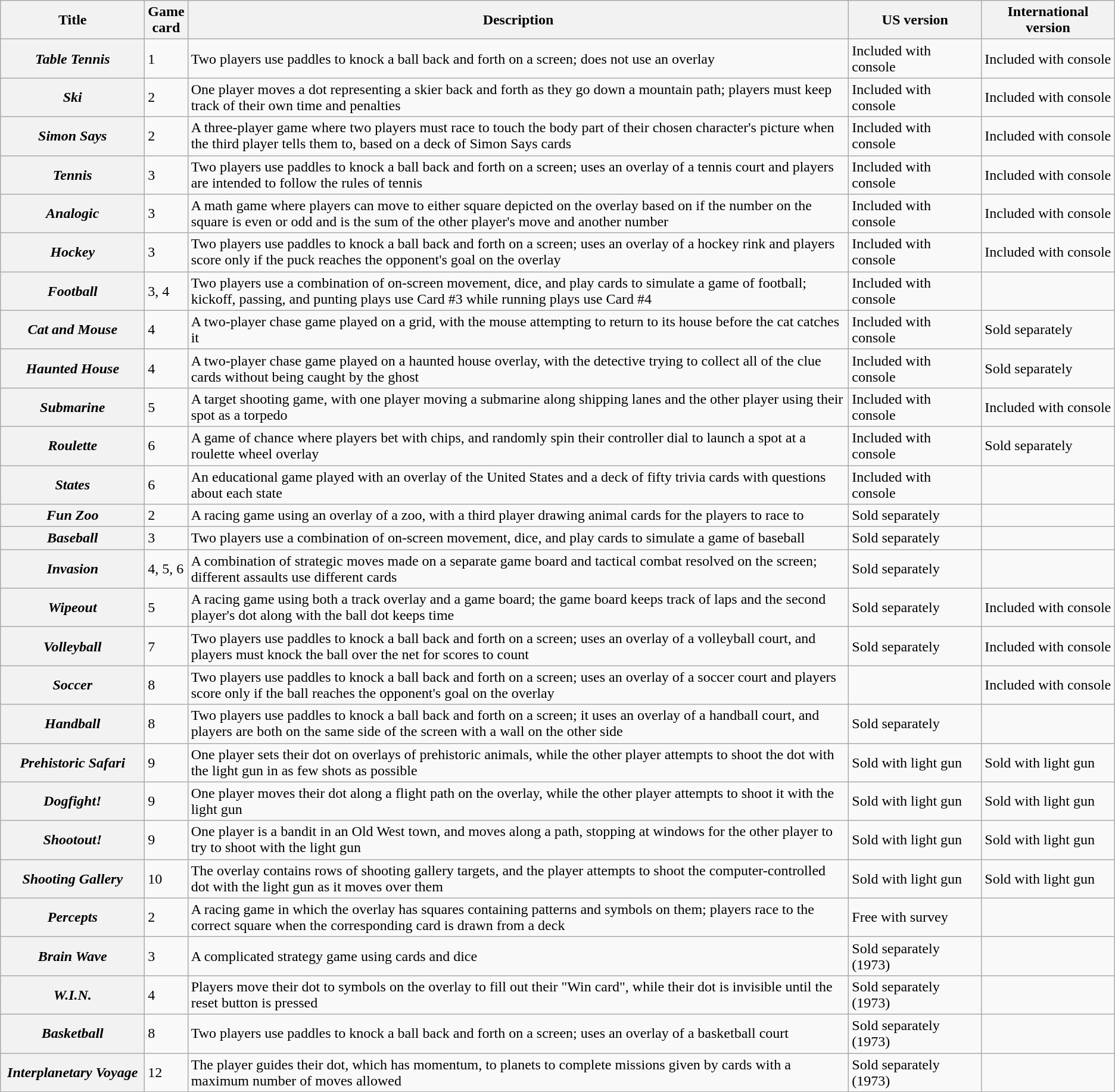<table class="wikitable sortable">
<tr>
<th scope="col" width="13%">Title</th>
<th scope="col" width="3%">Game card</th>
<th scope="col" width="60%" class="unsortable">Description</th>
<th scope="col" width="12%">US version</th>
<th scope="col" width="12%">International version</th>
</tr>
<tr>
<th scope="row"><em>Table Tennis</em></th>
<td>1</td>
<td>Two players use paddles to knock a ball back and forth on a screen; does not use an overlay</td>
<td>Included with console</td>
<td>Included with console</td>
</tr>
<tr>
<th scope="row"><em>Ski</em></th>
<td>2</td>
<td>One player moves a dot representing a skier back and forth as they go down a mountain path; players must keep track of their own time and penalties</td>
<td>Included with console</td>
<td>Included with console</td>
</tr>
<tr>
<th scope="row"><em>Simon Says</em></th>
<td>2</td>
<td>A three-player game where two players must race to touch the body part of their chosen character's picture when the third player tells them to, based on a deck of Simon Says cards</td>
<td>Included with console</td>
<td>Included with console</td>
</tr>
<tr>
<th scope="row"><em>Tennis</em></th>
<td>3</td>
<td>Two players use paddles to knock a ball back and forth on a screen; uses an overlay of a tennis court and players are intended to follow the rules of tennis</td>
<td>Included with console</td>
<td>Included with console</td>
</tr>
<tr>
<th scope="row"><em>Analogic</em></th>
<td>3</td>
<td>A math game where players can move to either square depicted on the overlay based on if the number on the square is even or odd and is the sum of the other player's move and another number</td>
<td>Included with console</td>
<td>Included with console</td>
</tr>
<tr>
<th scope="row"><em>Hockey</em></th>
<td>3</td>
<td>Two players use paddles to knock a ball back and forth on a screen; uses an overlay of a hockey rink and players score only if the puck reaches the opponent's goal on the overlay</td>
<td>Included with console</td>
<td>Included with console</td>
</tr>
<tr>
<th scope="row"><em>Football</em></th>
<td>3, 4</td>
<td>Two players use a combination of on-screen movement, dice, and play cards to simulate a game of football; kickoff, passing, and punting plays use Card #3 while running plays use Card #4</td>
<td>Included with console</td>
<td></td>
</tr>
<tr>
<th scope="row"><em>Cat and Mouse</em></th>
<td>4</td>
<td>A two-player chase game played on a grid, with the mouse attempting to return to its house before the cat catches it</td>
<td>Included with console</td>
<td>Sold separately</td>
</tr>
<tr>
<th scope="row"><em>Haunted House</em></th>
<td>4</td>
<td>A two-player chase game played on a haunted house overlay, with the detective trying to collect all of the clue cards without being caught by the ghost</td>
<td>Included with console</td>
<td>Sold separately</td>
</tr>
<tr>
<th scope="row"><em>Submarine</em></th>
<td>5</td>
<td>A target shooting game, with one player moving a submarine along shipping lanes and the other player using their spot as a torpedo</td>
<td>Included with console</td>
<td>Included with console</td>
</tr>
<tr>
<th scope="row"><em>Roulette</em></th>
<td>6</td>
<td>A game of chance where players bet with chips, and randomly spin their controller dial to launch a spot at a roulette wheel overlay</td>
<td>Included with console</td>
<td>Sold separately</td>
</tr>
<tr>
<th scope="row"><em>States</em></th>
<td>6</td>
<td>An educational game played with an overlay of the United States and a deck of fifty trivia cards with questions about each state</td>
<td>Included with console</td>
<td></td>
</tr>
<tr>
<th scope="row"><em>Fun Zoo</em></th>
<td>2</td>
<td>A racing game using an overlay of a zoo, with a third player drawing animal cards for the players to race to</td>
<td>Sold separately</td>
<td></td>
</tr>
<tr>
<th scope="row"><em>Baseball</em></th>
<td>3</td>
<td>Two players use a combination of on-screen movement, dice, and play cards to simulate a game of baseball</td>
<td>Sold separately</td>
<td></td>
</tr>
<tr>
<th scope="row"><em>Invasion</em></th>
<td>4, 5, 6</td>
<td>A combination of strategic moves made on a separate game board and tactical combat resolved on the screen; different assaults use different cards</td>
<td>Sold separately</td>
<td></td>
</tr>
<tr>
<th scope="row"><em>Wipeout</em></th>
<td>5</td>
<td>A racing game using both a track overlay and a game board; the game board keeps track of laps and the second player's dot along with the ball dot keeps time</td>
<td>Sold separately</td>
<td>Included with console</td>
</tr>
<tr>
<th scope="row"><em>Volleyball</em></th>
<td>7</td>
<td>Two players use paddles to knock a ball back and forth on a screen; uses an overlay of a volleyball court, and players must knock the ball over the net for scores to count</td>
<td>Sold separately</td>
<td>Included with console</td>
</tr>
<tr>
<th scope="row"><em>Soccer</em></th>
<td>8</td>
<td>Two players use paddles to knock a ball back and forth on a screen; uses an overlay of a soccer court and players score only if the ball reaches the opponent's goal on the overlay</td>
<td></td>
<td>Included with console</td>
</tr>
<tr>
<th scope="row"><em>Handball</em></th>
<td>8</td>
<td>Two players use paddles to knock a ball back and forth on a screen; it uses an overlay of a handball court, and players are both on the same side of the screen with a wall on the other side</td>
<td>Sold separately</td>
<td></td>
</tr>
<tr>
<th scope="row"><em>Prehistoric Safari</em></th>
<td>9</td>
<td>One player sets their dot on overlays of prehistoric animals, while the other player attempts to shoot the dot with the light gun in as few shots as possible</td>
<td>Sold with light gun</td>
<td>Sold with light gun</td>
</tr>
<tr>
<th scope="row"><em>Dogfight!</em></th>
<td>9</td>
<td>One player moves their dot along a flight path on the overlay, while the other player attempts to shoot it with the light gun</td>
<td>Sold with light gun</td>
<td>Sold with light gun</td>
</tr>
<tr>
<th scope="row"><em>Shootout!</em></th>
<td>9</td>
<td>One player is a bandit in an Old West town, and moves along a path, stopping at windows for the other player to try to shoot with the light gun</td>
<td>Sold with light gun</td>
<td>Sold with light gun</td>
</tr>
<tr>
<th scope="row"><em>Shooting Gallery</em></th>
<td>10</td>
<td>The overlay contains rows of shooting gallery targets, and the player attempts to shoot the computer-controlled dot with the light gun as it moves over them</td>
<td>Sold with light gun</td>
<td>Sold with light gun</td>
</tr>
<tr>
<th scope="row"><em>Percepts</em></th>
<td>2</td>
<td>A racing game in which the overlay has squares containing patterns and symbols on them; players race to the correct square when the corresponding card is drawn from a deck</td>
<td>Free with survey</td>
<td></td>
</tr>
<tr>
<th scope="row"><em>Brain Wave</em></th>
<td>3</td>
<td>A complicated strategy game using cards and dice</td>
<td>Sold separately (1973)</td>
<td></td>
</tr>
<tr>
<th scope="row"><em>W.I.N.</em></th>
<td>4</td>
<td>Players move their dot to symbols on the overlay to fill out their "Win card", while their dot is invisible until the reset button is pressed</td>
<td>Sold separately (1973)</td>
<td></td>
</tr>
<tr>
<th scope="row"><em>Basketball</em></th>
<td>8</td>
<td>Two players use paddles to knock a ball back and forth on a screen; uses an overlay of a basketball court</td>
<td>Sold separately (1973)</td>
<td></td>
</tr>
<tr>
<th scope="row"><em>Interplanetary Voyage</em></th>
<td>12</td>
<td>The player guides their dot, which has momentum, to planets to complete missions given by cards with a maximum number of moves allowed</td>
<td>Sold separately (1973)</td>
<td></td>
</tr>
</table>
